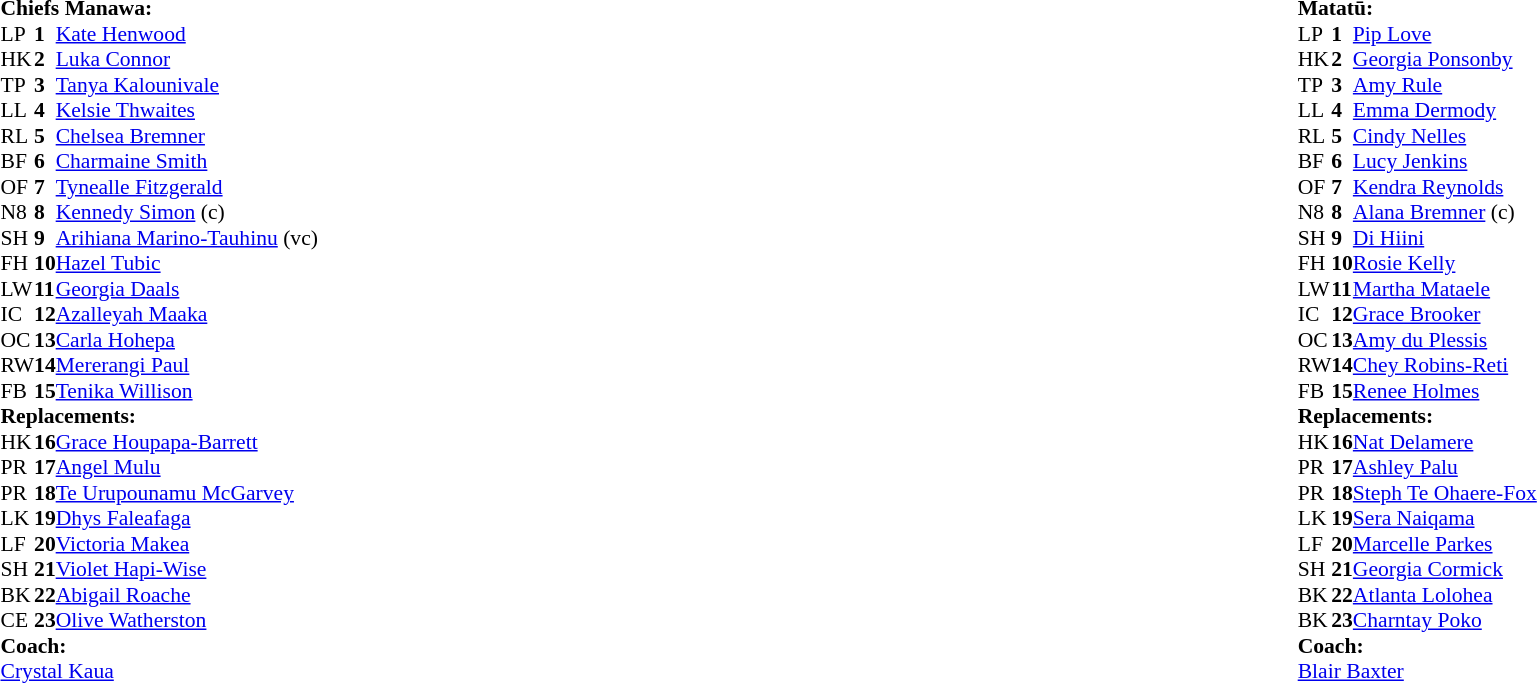<table style="width:100%">
<tr>
<td width="50%" valign="top"><br><table cellpadding="0" cellspacing="0" style="font-size: 90%">
<tr>
<td colspan="5"><strong>Chiefs Manawa:</strong></td>
</tr>
<tr>
<td>LP</td>
<td><strong>1</strong></td>
<td> <a href='#'>Kate Henwood</a></td>
<td></td>
<td></td>
</tr>
<tr>
<td>HK</td>
<td><strong>2</strong></td>
<td> <a href='#'>Luka Connor</a></td>
<td></td>
<td></td>
</tr>
<tr>
<td>TP</td>
<td><strong>3</strong></td>
<td> <a href='#'>Tanya Kalounivale</a></td>
<td></td>
<td></td>
</tr>
<tr>
<td>LL</td>
<td><strong>4</strong></td>
<td> <a href='#'>Kelsie Thwaites</a></td>
<td></td>
<td></td>
</tr>
<tr>
<td>RL</td>
<td><strong>5</strong></td>
<td> <a href='#'>Chelsea Bremner</a></td>
<td></td>
<td></td>
</tr>
<tr>
<td>BF</td>
<td><strong>6</strong></td>
<td> <a href='#'>Charmaine Smith</a></td>
<td></td>
<td></td>
</tr>
<tr>
<td>OF</td>
<td><strong>7</strong></td>
<td> <a href='#'>Tynealle Fitzgerald</a></td>
<td></td>
<td></td>
</tr>
<tr>
<td>N8</td>
<td><strong>8</strong></td>
<td> <a href='#'>Kennedy Simon</a> (c)</td>
<td></td>
<td></td>
</tr>
<tr>
<td>SH</td>
<td><strong>9</strong></td>
<td> <a href='#'>Arihiana Marino-Tauhinu</a> (vc)</td>
<td></td>
<td></td>
</tr>
<tr>
<td>FH</td>
<td><strong>10</strong></td>
<td> <a href='#'>Hazel Tubic</a></td>
<td></td>
<td></td>
</tr>
<tr>
<td>LW</td>
<td><strong>11</strong></td>
<td> <a href='#'>Georgia Daals</a></td>
<td></td>
<td></td>
</tr>
<tr>
<td>IC</td>
<td><strong>12</strong></td>
<td> <a href='#'>Azalleyah Maaka</a></td>
<td></td>
<td></td>
</tr>
<tr>
<td>OC</td>
<td><strong>13</strong></td>
<td> <a href='#'>Carla Hohepa</a></td>
<td></td>
<td></td>
</tr>
<tr>
<td>RW</td>
<td><strong>14</strong></td>
<td> <a href='#'>Mererangi Paul</a></td>
<td></td>
<td></td>
</tr>
<tr>
<td>FB</td>
<td><strong>15</strong></td>
<td> <a href='#'>Tenika Willison</a></td>
<td></td>
<td></td>
</tr>
<tr>
<td colspan="3"><strong>Replacements:</strong></td>
</tr>
<tr>
<td>HK</td>
<td><strong>16</strong></td>
<td> <a href='#'>Grace Houpapa-Barrett</a></td>
<td></td>
<td></td>
</tr>
<tr>
<td>PR</td>
<td><strong>17</strong></td>
<td> <a href='#'>Angel Mulu</a></td>
<td></td>
<td></td>
</tr>
<tr>
<td>PR</td>
<td><strong>18</strong></td>
<td> <a href='#'>Te Urupounamu McGarvey</a></td>
<td></td>
<td></td>
</tr>
<tr>
<td>LK</td>
<td><strong>19</strong></td>
<td> <a href='#'>Dhys Faleafaga</a></td>
<td></td>
<td></td>
</tr>
<tr>
<td>LF</td>
<td><strong>20</strong></td>
<td> <a href='#'>Victoria Makea</a></td>
<td></td>
<td></td>
</tr>
<tr>
<td>SH</td>
<td><strong>21</strong></td>
<td> <a href='#'>Violet Hapi-Wise</a></td>
<td></td>
<td></td>
</tr>
<tr>
<td>BK</td>
<td><strong>22</strong></td>
<td> <a href='#'>Abigail Roache</a></td>
<td></td>
<td></td>
</tr>
<tr>
<td>CE</td>
<td><strong>23</strong></td>
<td> <a href='#'>Olive Watherston</a></td>
<td></td>
<td></td>
</tr>
<tr>
<td colspan="3"><strong>Coach:</strong></td>
</tr>
<tr>
<td colspan="4"> <a href='#'>Crystal Kaua</a></td>
</tr>
</table>
</td>
<td style="vertical-align:top; width:50%"><br><table cellpadding="0" cellspacing="0"   style="font-size:90%; margin:auto;">
<tr>
<td colspan="5"><strong>Matatū:</strong></td>
</tr>
<tr>
<td>LP</td>
<td><strong>1</strong></td>
<td> <a href='#'>Pip Love</a></td>
<td></td>
<td></td>
</tr>
<tr>
<td>HK</td>
<td><strong>2</strong></td>
<td> <a href='#'>Georgia Ponsonby</a></td>
<td></td>
<td></td>
</tr>
<tr>
<td>TP</td>
<td><strong>3</strong></td>
<td> <a href='#'>Amy Rule</a></td>
<td></td>
<td></td>
</tr>
<tr>
<td>LL</td>
<td><strong>4</strong></td>
<td> <a href='#'>Emma Dermody</a></td>
<td></td>
<td></td>
</tr>
<tr>
<td>RL</td>
<td><strong>5</strong></td>
<td> <a href='#'>Cindy Nelles</a></td>
<td></td>
<td></td>
</tr>
<tr>
<td>BF</td>
<td><strong>6</strong></td>
<td> <a href='#'>Lucy Jenkins</a></td>
<td></td>
<td></td>
</tr>
<tr>
<td>OF</td>
<td><strong>7</strong></td>
<td> <a href='#'>Kendra Reynolds</a></td>
<td></td>
<td></td>
</tr>
<tr>
<td>N8</td>
<td><strong>8</strong></td>
<td> <a href='#'>Alana Bremner</a> (c)</td>
<td></td>
<td></td>
</tr>
<tr>
<td>SH</td>
<td><strong>9</strong></td>
<td> <a href='#'>Di Hiini</a></td>
<td></td>
<td></td>
</tr>
<tr>
<td>FH</td>
<td><strong>10</strong></td>
<td> <a href='#'>Rosie Kelly</a></td>
<td></td>
<td></td>
</tr>
<tr>
<td>LW</td>
<td><strong>11</strong></td>
<td> <a href='#'>Martha Mataele</a></td>
<td></td>
<td></td>
</tr>
<tr>
<td>IC</td>
<td><strong>12</strong></td>
<td> <a href='#'>Grace Brooker</a></td>
<td></td>
<td></td>
</tr>
<tr>
<td>OC</td>
<td><strong>13</strong></td>
<td> <a href='#'>Amy du Plessis</a></td>
<td></td>
<td></td>
</tr>
<tr>
<td>RW</td>
<td><strong>14</strong></td>
<td> <a href='#'>Chey Robins-Reti</a></td>
<td></td>
<td></td>
</tr>
<tr>
<td>FB</td>
<td><strong>15</strong></td>
<td> <a href='#'>Renee Holmes</a></td>
<td></td>
<td></td>
</tr>
<tr>
<td colspan="3"><strong>Replacements:</strong></td>
</tr>
<tr>
<td>HK</td>
<td><strong>16</strong></td>
<td> <a href='#'>Nat Delamere</a></td>
<td></td>
<td></td>
</tr>
<tr>
<td>PR</td>
<td><strong>17</strong></td>
<td> <a href='#'>Ashley Palu</a></td>
<td></td>
<td></td>
</tr>
<tr>
<td>PR</td>
<td><strong>18</strong></td>
<td> <a href='#'>Steph Te Ohaere-Fox</a></td>
<td></td>
<td></td>
</tr>
<tr>
<td>LK</td>
<td><strong>19</strong></td>
<td> <a href='#'>Sera Naiqama</a></td>
<td></td>
<td></td>
</tr>
<tr>
<td>LF</td>
<td><strong>20</strong></td>
<td> <a href='#'>Marcelle Parkes</a></td>
<td></td>
<td></td>
</tr>
<tr>
<td>SH</td>
<td><strong>21</strong></td>
<td> <a href='#'>Georgia Cormick</a></td>
<td></td>
<td></td>
</tr>
<tr>
<td>BK</td>
<td><strong>22</strong></td>
<td> <a href='#'>Atlanta Lolohea</a></td>
<td></td>
<td></td>
</tr>
<tr>
<td>BK</td>
<td><strong>23</strong></td>
<td> <a href='#'>Charntay Poko</a></td>
<td></td>
<td></td>
</tr>
<tr>
<td colspan="3"><strong>Coach:</strong></td>
</tr>
<tr>
<td colspan="4"> <a href='#'>Blair Baxter</a></td>
</tr>
</table>
</td>
</tr>
</table>
